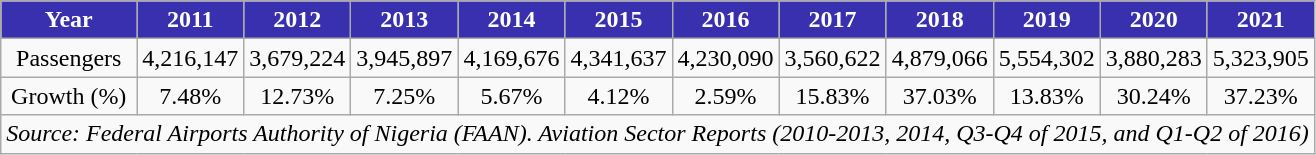<table class="sortable wikitable toccolours" style="text-align:center">
<tr>
<th style="background:#3830AE;color:white">Year</th>
<th style="background:#3830AE;color:white; width:50px">2011</th>
<th style="background:#3830AE;color:white; width:50px">2012</th>
<th style="background:#3830AE;color:white; width:50px">2013</th>
<th style="background:#3830AE;color:white; width:50px">2014</th>
<th style="background:#3830AE;color:white; width:50px">2015</th>
<th style="background:#3830AE;color:white; width:50px">2016</th>
<th style="background:#3830AE;color:white; width:50px">2017</th>
<th style="background:#3830AE;color:white; width:50px">2018</th>
<th style="background:#3830AE;color:white; width:50px">2019</th>
<th style="background:#3830AE;color:white; width:50px">2020</th>
<th style="background:#3830AE;color:white; width:50px">2021</th>
</tr>
<tr>
<td>Passengers</td>
<td>4,216,147</td>
<td>3,679,224</td>
<td>3,945,897</td>
<td>4,169,676</td>
<td>4,341,637</td>
<td>4,230,090</td>
<td>3,560,622</td>
<td>4,879,066</td>
<td>5,554,302</td>
<td>3,880,283</td>
<td>5,323,905</td>
</tr>
<tr>
<td>Growth (%)</td>
<td> 7.48%</td>
<td>12.73%</td>
<td> 7.25%</td>
<td> 5.67%</td>
<td> 4.12%</td>
<td> 2.59%</td>
<td> 15.83%</td>
<td> 37.03%</td>
<td> 13.83%</td>
<td> 30.24%</td>
<td> 37.23%</td>
</tr>
<tr>
<td colspan="12" style="text-align:left;"><em>Source: Federal Airports Authority of Nigeria (FAAN). Aviation Sector Reports (2010-2013, 2014, Q3-Q4 of 2015, and Q1-Q2 of 2016)</td>
</tr>
</table>
